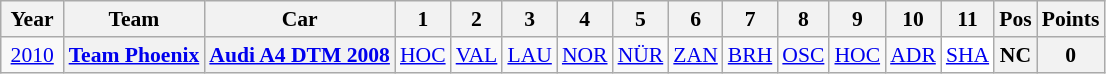<table class="wikitable" style="text-align:center; font-size:90%">
<tr>
<th> Year </th>
<th>Team</th>
<th>Car</th>
<th>1</th>
<th>2</th>
<th>3</th>
<th>4</th>
<th>5</th>
<th>6</th>
<th>7</th>
<th>8</th>
<th>9</th>
<th>10</th>
<th>11</th>
<th>Pos</th>
<th>Points</th>
</tr>
<tr>
<td><a href='#'>2010</a></td>
<th><a href='#'>Team Phoenix</a></th>
<th><a href='#'>Audi A4 DTM 2008</a></th>
<td><a href='#'>HOC</a></td>
<td><a href='#'>VAL</a></td>
<td><a href='#'>LAU</a></td>
<td><a href='#'>NOR</a></td>
<td><a href='#'>NÜR</a></td>
<td><a href='#'>ZAN</a></td>
<td><a href='#'>BRH</a></td>
<td><a href='#'>OSC</a></td>
<td><a href='#'>HOC</a></td>
<td><a href='#'>ADR</a></td>
<td style="background:#ffffff;"><a href='#'>SHA</a><br></td>
<th>NC</th>
<th>0</th>
</tr>
</table>
